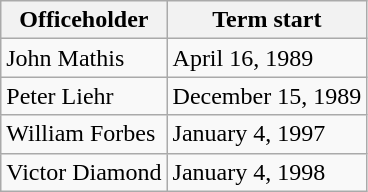<table class="wikitable sortable">
<tr style="vertical-align:bottom;">
<th>Officeholder</th>
<th>Term start</th>
</tr>
<tr>
<td>John Mathis</td>
<td>April 16, 1989</td>
</tr>
<tr>
<td>Peter Liehr</td>
<td>December 15, 1989</td>
</tr>
<tr>
<td>William Forbes</td>
<td>January 4, 1997</td>
</tr>
<tr>
<td>Victor Diamond</td>
<td>January 4, 1998</td>
</tr>
</table>
